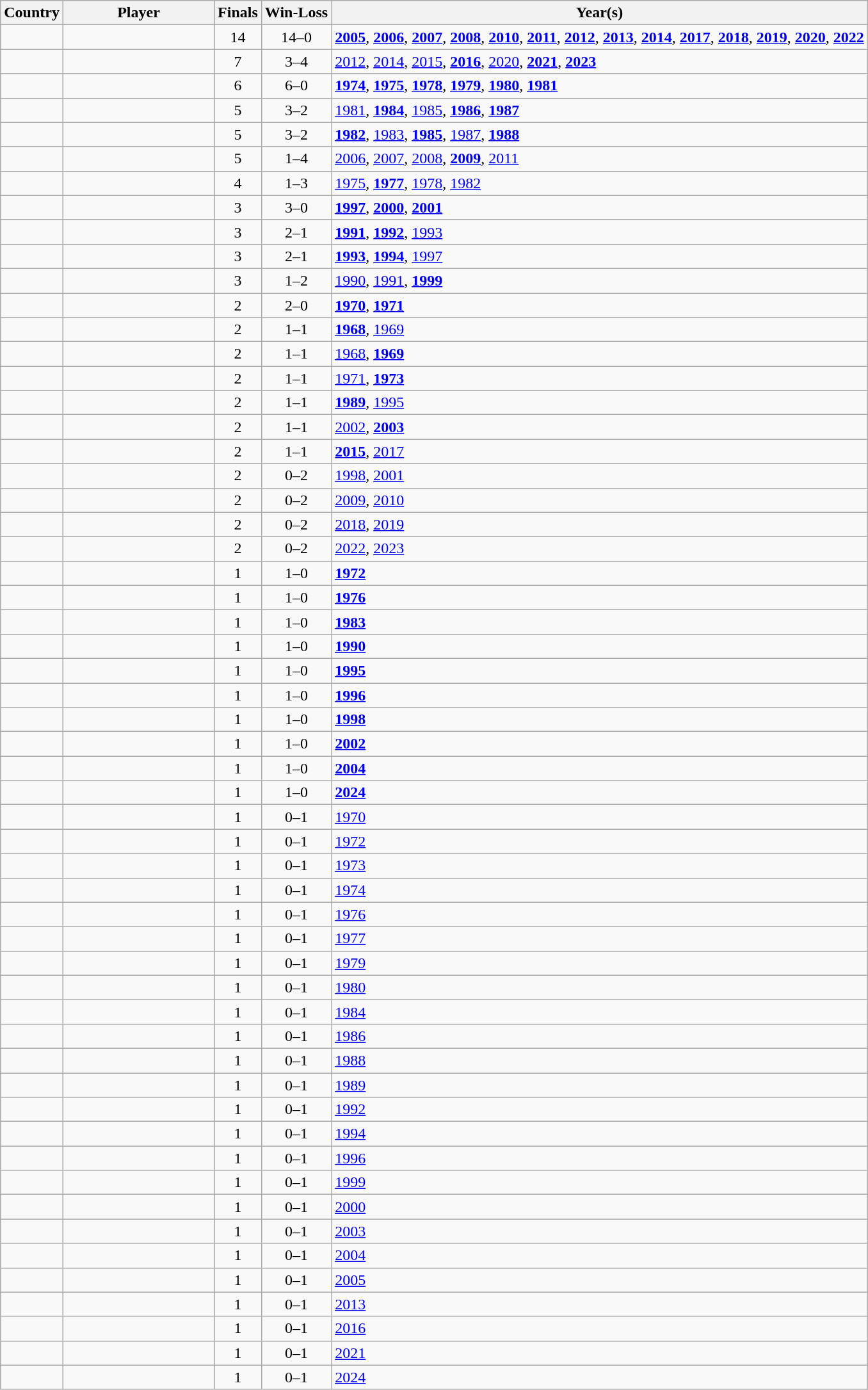<table class="sortable wikitable">
<tr>
<th>Country</th>
<th width="150">Player</th>
<th>Finals</th>
<th>Win-Loss</th>
<th>Year(s)</th>
</tr>
<tr>
<td></td>
<td></td>
<td align=center>14</td>
<td align=center>14–0</td>
<td><strong><a href='#'>2005</a></strong>, <strong><a href='#'>2006</a></strong>, <strong><a href='#'>2007</a></strong>, <strong><a href='#'>2008</a></strong>, <strong><a href='#'>2010</a></strong>, <strong><a href='#'>2011</a></strong>, <strong><a href='#'>2012</a></strong>, <strong><a href='#'>2013</a></strong>, <strong><a href='#'>2014</a></strong>, <strong><a href='#'>2017</a></strong>, <strong><a href='#'>2018</a></strong>, <strong><a href='#'>2019</a></strong>, <strong><a href='#'>2020</a></strong>, <strong><a href='#'>2022</a></strong></td>
</tr>
<tr>
<td></td>
<td></td>
<td align=center>7</td>
<td align=center>3–4</td>
<td><a href='#'>2012</a>, <a href='#'>2014</a>, <a href='#'>2015</a>, <strong><a href='#'>2016</a></strong>, <a href='#'>2020</a>, <strong><a href='#'>2021</a></strong>, <strong><a href='#'>2023</a></strong></td>
</tr>
<tr>
<td></td>
<td></td>
<td align=center>6</td>
<td align=center>6–0</td>
<td><strong><a href='#'>1974</a></strong>, <strong><a href='#'>1975</a></strong>, <strong><a href='#'>1978</a></strong>, <strong><a href='#'>1979</a></strong>, <strong><a href='#'>1980</a></strong>, <strong><a href='#'>1981</a></strong></td>
</tr>
<tr>
<td></td>
<td></td>
<td align=center>5</td>
<td align=center>3–2</td>
<td><a href='#'>1981</a>, <strong><a href='#'>1984</a></strong>, <a href='#'>1985</a>, <strong><a href='#'>1986</a></strong>, <strong><a href='#'>1987</a></strong></td>
</tr>
<tr>
<td></td>
<td></td>
<td align=center>5</td>
<td align=center>3–2</td>
<td><strong><a href='#'>1982</a></strong>, <a href='#'>1983</a>, <strong><a href='#'>1985</a></strong>, <a href='#'>1987</a>, <strong><a href='#'>1988</a></strong></td>
</tr>
<tr>
<td></td>
<td></td>
<td align=center>5</td>
<td align=center>1–4</td>
<td><a href='#'>2006</a>, <a href='#'>2007</a>, <a href='#'>2008</a>, <strong><a href='#'>2009</a></strong>, <a href='#'>2011</a></td>
</tr>
<tr>
<td></td>
<td></td>
<td align=center>4</td>
<td align=center>1–3</td>
<td><a href='#'>1975</a>, <strong><a href='#'>1977</a></strong>, <a href='#'>1978</a>, <a href='#'>1982</a></td>
</tr>
<tr>
<td></td>
<td></td>
<td align=center>3</td>
<td align=center>3–0</td>
<td><strong><a href='#'>1997</a></strong>, <strong><a href='#'>2000</a></strong>, <strong><a href='#'>2001</a></strong></td>
</tr>
<tr>
<td></td>
<td></td>
<td align=center>3</td>
<td align=center>2–1</td>
<td><strong><a href='#'>1991</a></strong>, <strong><a href='#'>1992</a></strong>, <a href='#'>1993</a></td>
</tr>
<tr>
<td></td>
<td></td>
<td align=center>3</td>
<td align=center>2–1</td>
<td><strong><a href='#'>1993</a></strong>, <strong><a href='#'>1994</a></strong>, <a href='#'>1997</a></td>
</tr>
<tr>
<td></td>
<td></td>
<td align=center>3</td>
<td align=center>1–2</td>
<td><a href='#'>1990</a>, <a href='#'>1991</a>, <strong><a href='#'>1999</a></strong></td>
</tr>
<tr>
<td></td>
<td></td>
<td align=center>2</td>
<td align=center>2–0</td>
<td><strong><a href='#'>1970</a></strong>, <strong><a href='#'>1971</a></strong></td>
</tr>
<tr>
<td></td>
<td></td>
<td align=center>2</td>
<td align=center>1–1</td>
<td><strong><a href='#'>1968</a></strong>, <a href='#'>1969</a></td>
</tr>
<tr>
<td></td>
<td></td>
<td align=center>2</td>
<td align=center>1–1</td>
<td><a href='#'>1968</a>, <strong><a href='#'>1969</a></strong></td>
</tr>
<tr>
<td></td>
<td></td>
<td align=center>2</td>
<td align=center>1–1</td>
<td><a href='#'>1971</a>, <strong><a href='#'>1973</a></strong></td>
</tr>
<tr>
<td></td>
<td></td>
<td align=center>2</td>
<td align=center>1–1</td>
<td><strong><a href='#'>1989</a></strong>, <a href='#'>1995</a></td>
</tr>
<tr>
<td></td>
<td></td>
<td align=center>2</td>
<td align=center>1–1</td>
<td><a href='#'>2002</a>, <strong><a href='#'>2003</a></strong></td>
</tr>
<tr>
<td></td>
<td></td>
<td align=center>2</td>
<td align=center>1–1</td>
<td><strong><a href='#'>2015</a></strong>, <a href='#'>2017</a></td>
</tr>
<tr>
<td></td>
<td></td>
<td align=center>2</td>
<td align=center>0–2</td>
<td><a href='#'>1998</a>, <a href='#'>2001</a></td>
</tr>
<tr>
<td></td>
<td></td>
<td align=center>2</td>
<td align=center>0–2</td>
<td><a href='#'>2009</a>, <a href='#'>2010</a></td>
</tr>
<tr>
<td></td>
<td></td>
<td align=center>2</td>
<td align=center>0–2</td>
<td><a href='#'>2018</a>, <a href='#'>2019</a></td>
</tr>
<tr>
<td></td>
<td></td>
<td align=center>2</td>
<td align=center>0–2</td>
<td><a href='#'>2022</a>, <a href='#'>2023</a></td>
</tr>
<tr>
<td></td>
<td></td>
<td align=center>1</td>
<td align=center>1–0</td>
<td><strong><a href='#'>1972</a></strong></td>
</tr>
<tr>
<td></td>
<td></td>
<td align=center>1</td>
<td align=center>1–0</td>
<td><strong><a href='#'>1976</a></strong></td>
</tr>
<tr>
<td></td>
<td></td>
<td align=center>1</td>
<td align=center>1–0</td>
<td><strong><a href='#'>1983</a></strong></td>
</tr>
<tr>
<td></td>
<td></td>
<td align=center>1</td>
<td align=center>1–0</td>
<td><strong><a href='#'>1990</a></strong></td>
</tr>
<tr>
<td></td>
<td></td>
<td align=center>1</td>
<td align=center>1–0</td>
<td><strong><a href='#'>1995</a></strong></td>
</tr>
<tr>
<td></td>
<td></td>
<td align=center>1</td>
<td align=center>1–0</td>
<td><strong><a href='#'>1996</a></strong></td>
</tr>
<tr>
<td></td>
<td></td>
<td align=center>1</td>
<td align=center>1–0</td>
<td><strong><a href='#'>1998</a></strong></td>
</tr>
<tr>
<td></td>
<td></td>
<td align=center>1</td>
<td align=center>1–0</td>
<td><strong><a href='#'>2002</a></strong></td>
</tr>
<tr>
<td></td>
<td></td>
<td align=center>1</td>
<td align=center>1–0</td>
<td><strong><a href='#'>2004</a></strong></td>
</tr>
<tr>
<td></td>
<td></td>
<td align=center>1</td>
<td align=center>1–0</td>
<td><strong><a href='#'>2024</a></strong></td>
</tr>
<tr>
<td></td>
<td></td>
<td align=center>1</td>
<td align=center>0–1</td>
<td><a href='#'>1970</a></td>
</tr>
<tr>
<td></td>
<td></td>
<td align=center>1</td>
<td align=center>0–1</td>
<td><a href='#'>1972</a></td>
</tr>
<tr>
<td></td>
<td></td>
<td align=center>1</td>
<td align=center>0–1</td>
<td><a href='#'>1973</a></td>
</tr>
<tr>
<td></td>
<td></td>
<td align=center>1</td>
<td align=center>0–1</td>
<td><a href='#'>1974</a></td>
</tr>
<tr>
<td></td>
<td></td>
<td align=center>1</td>
<td align=center>0–1</td>
<td><a href='#'>1976</a></td>
</tr>
<tr>
<td></td>
<td></td>
<td align=center>1</td>
<td align=center>0–1</td>
<td><a href='#'>1977</a></td>
</tr>
<tr>
<td></td>
<td></td>
<td align=center>1</td>
<td align=center>0–1</td>
<td><a href='#'>1979</a></td>
</tr>
<tr>
<td></td>
<td></td>
<td align=center>1</td>
<td align=center>0–1</td>
<td><a href='#'>1980</a></td>
</tr>
<tr>
<td></td>
<td></td>
<td align=center>1</td>
<td align=center>0–1</td>
<td><a href='#'>1984</a></td>
</tr>
<tr>
<td></td>
<td></td>
<td align=center>1</td>
<td align=center>0–1</td>
<td><a href='#'>1986</a></td>
</tr>
<tr>
<td></td>
<td></td>
<td align=center>1</td>
<td align=center>0–1</td>
<td><a href='#'>1988</a></td>
</tr>
<tr>
<td></td>
<td></td>
<td align=center>1</td>
<td align=center>0–1</td>
<td><a href='#'>1989</a></td>
</tr>
<tr>
<td></td>
<td></td>
<td align=center>1</td>
<td align=center>0–1</td>
<td><a href='#'>1992</a></td>
</tr>
<tr>
<td></td>
<td></td>
<td align=center>1</td>
<td align=center>0–1</td>
<td><a href='#'>1994</a></td>
</tr>
<tr>
<td></td>
<td></td>
<td align=center>1</td>
<td align=center>0–1</td>
<td><a href='#'>1996</a></td>
</tr>
<tr>
<td></td>
<td></td>
<td align=center>1</td>
<td align=center>0–1</td>
<td><a href='#'>1999</a></td>
</tr>
<tr>
<td></td>
<td></td>
<td align=center>1</td>
<td align=center>0–1</td>
<td><a href='#'>2000</a></td>
</tr>
<tr>
<td></td>
<td></td>
<td align=center>1</td>
<td align=center>0–1</td>
<td><a href='#'>2003</a></td>
</tr>
<tr>
<td></td>
<td></td>
<td align=center>1</td>
<td align=center>0–1</td>
<td><a href='#'>2004</a></td>
</tr>
<tr>
<td></td>
<td></td>
<td align=center>1</td>
<td align=center>0–1</td>
<td><a href='#'>2005</a></td>
</tr>
<tr>
<td></td>
<td></td>
<td align=center>1</td>
<td align=center>0–1</td>
<td><a href='#'>2013</a></td>
</tr>
<tr>
<td></td>
<td></td>
<td align=center>1</td>
<td align=center>0–1</td>
<td><a href='#'>2016</a></td>
</tr>
<tr>
<td></td>
<td></td>
<td align=center>1</td>
<td align=center>0–1</td>
<td><a href='#'>2021</a></td>
</tr>
<tr>
<td></td>
<td></td>
<td align=center>1</td>
<td align=center>0–1</td>
<td><a href='#'>2024</a></td>
</tr>
</table>
